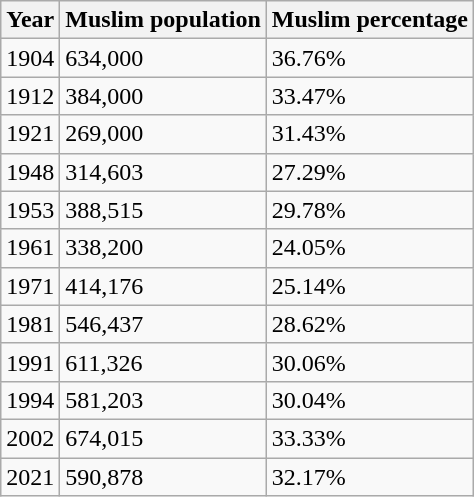<table class="wikitable sortable">
<tr>
<th>Year</th>
<th>Muslim population</th>
<th>Muslim percentage</th>
</tr>
<tr>
<td>1904</td>
<td>634,000</td>
<td>36.76%</td>
</tr>
<tr>
<td>1912</td>
<td>384,000</td>
<td>33.47%</td>
</tr>
<tr>
<td>1921</td>
<td>269,000</td>
<td>31.43%</td>
</tr>
<tr>
<td>1948</td>
<td>314,603</td>
<td>27.29%</td>
</tr>
<tr>
<td>1953</td>
<td>388,515</td>
<td>29.78%</td>
</tr>
<tr>
<td>1961</td>
<td>338,200</td>
<td>24.05%</td>
</tr>
<tr>
<td>1971</td>
<td>414,176</td>
<td>25.14%</td>
</tr>
<tr>
<td>1981</td>
<td>546,437</td>
<td>28.62%</td>
</tr>
<tr>
<td>1991</td>
<td>611,326</td>
<td>30.06%</td>
</tr>
<tr>
<td>1994</td>
<td>581,203</td>
<td>30.04%</td>
</tr>
<tr>
<td>2002</td>
<td>674,015</td>
<td>33.33%</td>
</tr>
<tr>
<td>2021</td>
<td>590,878</td>
<td>32.17%</td>
</tr>
</table>
